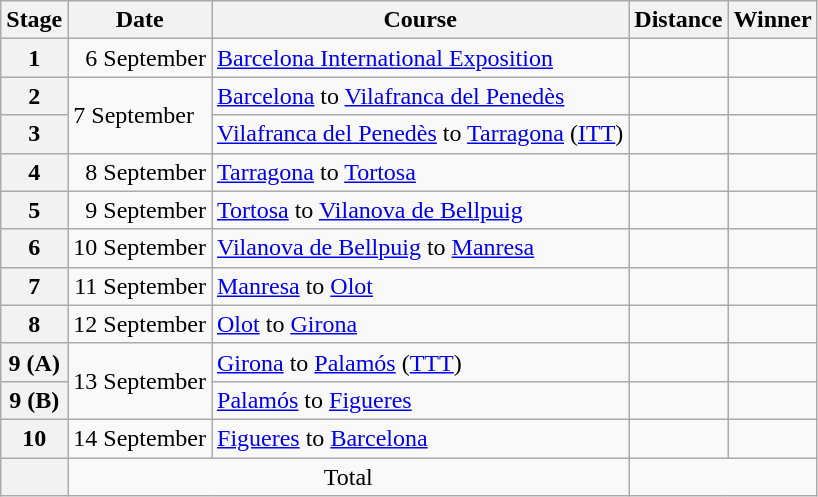<table class="wikitable">
<tr>
<th scope="col">Stage</th>
<th scope="col">Date</th>
<th scope="col">Course</th>
<th scope="col">Distance</th>
<th scope="col">Winner</th>
</tr>
<tr>
<th scope="row">1</th>
<td style="text-align:right">6 September</td>
<td><a href='#'>Barcelona International Exposition</a></td>
<td style="text-align:center;"></td>
<td></td>
</tr>
<tr>
<th scope="row">2</th>
<td rowspan="2">7 September</td>
<td><a href='#'>Barcelona</a> to <a href='#'>Vilafranca del Penedès</a></td>
<td style="text-align:center;"></td>
<td></td>
</tr>
<tr>
<th scope="row">3</th>
<td><a href='#'>Vilafranca del Penedès</a> to <a href='#'>Tarragona</a> (<a href='#'>ITT</a>)</td>
<td style="text-align:center;"></td>
<td></td>
</tr>
<tr>
<th scope="row">4</th>
<td style="text-align:right">8 September</td>
<td><a href='#'>Tarragona</a> to <a href='#'>Tortosa</a></td>
<td style="text-align:center;"></td>
<td></td>
</tr>
<tr>
<th scope="row">5</th>
<td style="text-align:right">9 September</td>
<td><a href='#'>Tortosa</a> to <a href='#'>Vilanova de Bellpuig</a></td>
<td style="text-align:center;"></td>
<td></td>
</tr>
<tr>
<th scope="row">6</th>
<td style="text-align:right">10 September</td>
<td><a href='#'>Vilanova de Bellpuig</a> to <a href='#'>Manresa</a></td>
<td style="text-align:center;"></td>
<td></td>
</tr>
<tr>
<th scope="row">7</th>
<td style="text-align:right">11 September</td>
<td><a href='#'>Manresa</a> to <a href='#'>Olot</a></td>
<td style="text-align:center;"></td>
<td></td>
</tr>
<tr>
<th scope="row">8</th>
<td style="text-align:right">12 September</td>
<td><a href='#'>Olot</a> to <a href='#'>Girona</a></td>
<td style="text-align:center;"></td>
<td></td>
</tr>
<tr>
<th scope="row">9 (A)</th>
<td rowspan="2">13 September</td>
<td><a href='#'>Girona</a> to <a href='#'>Palamós</a> (<a href='#'>TTT</a>)</td>
<td style="text-align:center;"></td>
<td></td>
</tr>
<tr>
<th scope="row">9 (B)</th>
<td><a href='#'>Palamós</a> to <a href='#'>Figueres</a></td>
<td style="text-align:center;"></td>
<td></td>
</tr>
<tr>
<th scope="row">10</th>
<td style="text-align:right">14 September</td>
<td><a href='#'>Figueres</a> to <a href='#'>Barcelona</a></td>
<td style="text-align:center;"></td>
<td></td>
</tr>
<tr>
<th scope="row"></th>
<td colspan="2" style="text-align:center">Total</td>
<td colspan="5" style="text-align:center"></td>
</tr>
</table>
